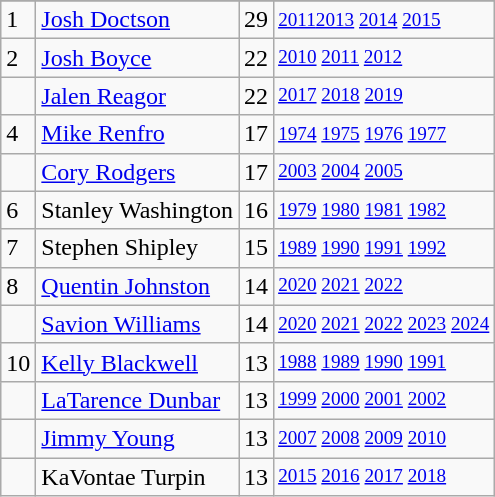<table class="wikitable">
<tr>
</tr>
<tr>
<td>1</td>
<td><a href='#'>Josh Doctson</a></td>
<td>29</td>
<td style="font-size:80%;"><a href='#'>2011</a><a href='#'>2013</a> <a href='#'>2014</a> <a href='#'>2015</a></td>
</tr>
<tr>
<td>2</td>
<td><a href='#'>Josh Boyce</a></td>
<td>22</td>
<td style="font-size:80%;"><a href='#'>2010</a> <a href='#'>2011</a> <a href='#'>2012</a></td>
</tr>
<tr>
<td></td>
<td><a href='#'>Jalen Reagor</a></td>
<td>22</td>
<td style="font-size:80%;"><a href='#'>2017</a> <a href='#'>2018</a> <a href='#'>2019</a></td>
</tr>
<tr>
<td>4</td>
<td><a href='#'>Mike Renfro</a></td>
<td>17</td>
<td style="font-size:80%;"><a href='#'>1974</a> <a href='#'>1975</a> <a href='#'>1976</a> <a href='#'>1977</a></td>
</tr>
<tr>
<td></td>
<td><a href='#'>Cory Rodgers</a></td>
<td>17</td>
<td style="font-size:80%;"><a href='#'>2003</a> <a href='#'>2004</a> <a href='#'>2005</a></td>
</tr>
<tr>
<td>6</td>
<td>Stanley Washington</td>
<td>16</td>
<td style="font-size:80%;"><a href='#'>1979</a> <a href='#'>1980</a> <a href='#'>1981</a> <a href='#'>1982</a></td>
</tr>
<tr>
<td>7</td>
<td>Stephen Shipley</td>
<td>15</td>
<td style="font-size:80%;"><a href='#'>1989</a> <a href='#'>1990</a> <a href='#'>1991</a> <a href='#'>1992</a></td>
</tr>
<tr>
<td>8</td>
<td><a href='#'>Quentin Johnston</a></td>
<td>14</td>
<td style="font-size:80%;"><a href='#'>2020</a> <a href='#'>2021</a> <a href='#'>2022</a></td>
</tr>
<tr>
<td></td>
<td><a href='#'>Savion Williams</a></td>
<td>14</td>
<td style="font-size:80%;"><a href='#'>2020</a> <a href='#'>2021</a> <a href='#'>2022</a> <a href='#'>2023</a> <a href='#'>2024</a></td>
</tr>
<tr>
<td>10</td>
<td><a href='#'>Kelly Blackwell</a></td>
<td>13</td>
<td style="font-size:80%;"><a href='#'>1988</a> <a href='#'>1989</a> <a href='#'>1990</a> <a href='#'>1991</a></td>
</tr>
<tr>
<td></td>
<td><a href='#'>LaTarence Dunbar</a></td>
<td>13</td>
<td style="font-size:80%;"><a href='#'>1999</a> <a href='#'>2000</a> <a href='#'>2001</a> <a href='#'>2002</a></td>
</tr>
<tr>
<td></td>
<td><a href='#'>Jimmy Young</a></td>
<td>13</td>
<td style="font-size:80%;"><a href='#'>2007</a> <a href='#'>2008</a> <a href='#'>2009</a> <a href='#'>2010</a></td>
</tr>
<tr>
<td></td>
<td>KaVontae Turpin</td>
<td>13</td>
<td style="font-size:80%;"><a href='#'>2015</a> <a href='#'>2016</a> <a href='#'>2017</a> <a href='#'>2018</a></td>
</tr>
</table>
